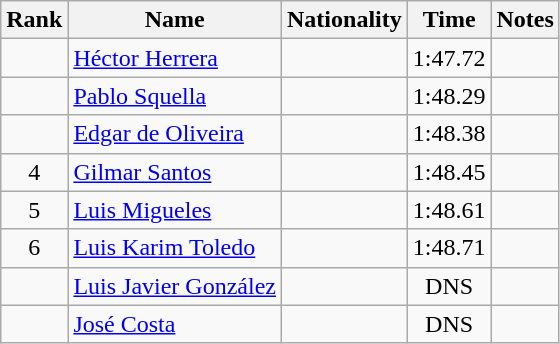<table class="wikitable sortable" style="text-align:center">
<tr>
<th>Rank</th>
<th>Name</th>
<th>Nationality</th>
<th>Time</th>
<th>Notes</th>
</tr>
<tr>
<td align=center></td>
<td align=left><a href='#'>Héctor Herrera</a></td>
<td align=left></td>
<td>1:47.72</td>
<td></td>
</tr>
<tr>
<td align=center></td>
<td align=left><a href='#'>Pablo Squella</a></td>
<td align=left></td>
<td>1:48.29</td>
<td></td>
</tr>
<tr>
<td align=center></td>
<td align=left><a href='#'>Edgar de Oliveira</a></td>
<td align=left></td>
<td>1:48.38</td>
<td></td>
</tr>
<tr>
<td align=center>4</td>
<td align=left><a href='#'>Gilmar Santos</a></td>
<td align=left></td>
<td>1:48.45</td>
<td></td>
</tr>
<tr>
<td align=center>5</td>
<td align=left><a href='#'>Luis Migueles</a></td>
<td align=left></td>
<td>1:48.61</td>
<td></td>
</tr>
<tr>
<td align=center>6</td>
<td align=left><a href='#'>Luis Karim Toledo</a></td>
<td align=left></td>
<td>1:48.71</td>
<td></td>
</tr>
<tr>
<td align=center></td>
<td align=left><a href='#'>Luis Javier González</a></td>
<td align=left></td>
<td>DNS</td>
<td></td>
</tr>
<tr>
<td align=center></td>
<td align=left><a href='#'>José Costa</a></td>
<td align=left></td>
<td>DNS</td>
<td></td>
</tr>
</table>
